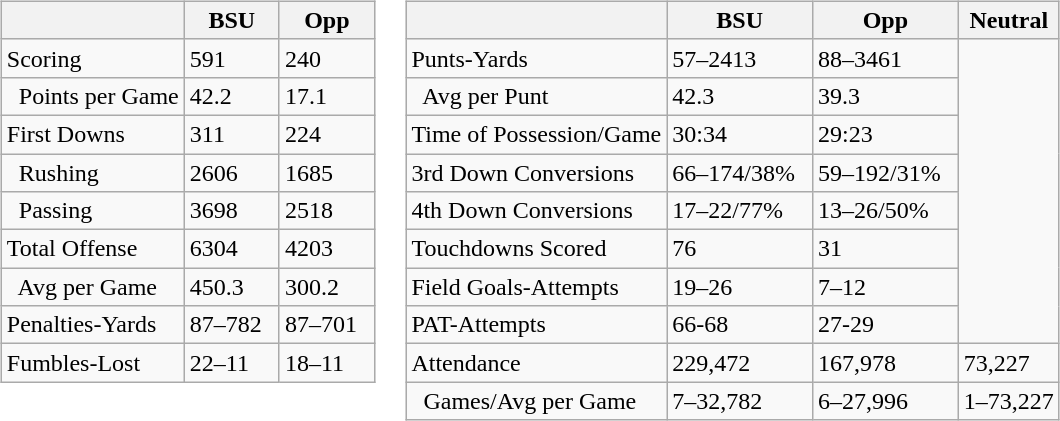<table>
<tr>
<td valign="top"><br><table class="wikitable" style="white-space:nowrap;">
<tr>
<th></th>
<th>BSU</th>
<th>Opp</th>
</tr>
<tr>
<td>Scoring</td>
<td>591  </td>
<td>240  </td>
</tr>
<tr>
<td>  Points per Game</td>
<td>42.2  </td>
<td>17.1  </td>
</tr>
<tr>
<td>First Downs</td>
<td>311  </td>
<td>224  </td>
</tr>
<tr>
<td>  Rushing</td>
<td>2606  </td>
<td>1685  </td>
</tr>
<tr>
<td>  Passing</td>
<td>3698  </td>
<td>2518  </td>
</tr>
<tr>
<td>Total Offense</td>
<td>6304  </td>
<td>4203  </td>
</tr>
<tr>
<td>  Avg per Game</td>
<td>450.3  </td>
<td>300.2  </td>
</tr>
<tr>
<td>Penalties-Yards</td>
<td>87–782  </td>
<td>87–701  </td>
</tr>
<tr>
<td>Fumbles-Lost</td>
<td>22–11  </td>
<td>18–11  </td>
</tr>
</table>
</td>
<td valign="top"><br><table class="wikitable" style="white-space:nowrap;">
<tr>
<th></th>
<th>BSU</th>
<th>Opp</th>
<th>Neutral</th>
</tr>
<tr>
<td>Punts-Yards</td>
<td>57–2413  </td>
<td>88–3461  </td>
</tr>
<tr>
<td>  Avg per Punt</td>
<td>42.3  </td>
<td>39.3  </td>
</tr>
<tr>
<td>Time of Possession/Game</td>
<td>30:34  </td>
<td>29:23  </td>
</tr>
<tr>
<td>3rd Down Conversions</td>
<td>66–174/38%  </td>
<td>59–192/31%  </td>
</tr>
<tr>
<td>4th Down Conversions</td>
<td>17–22/77%  </td>
<td>13–26/50%  </td>
</tr>
<tr>
<td>Touchdowns Scored</td>
<td>76  </td>
<td>31  </td>
</tr>
<tr>
<td>Field Goals-Attempts</td>
<td>19–26  </td>
<td>7–12  </td>
</tr>
<tr>
<td>PAT-Attempts</td>
<td>66-68  </td>
<td>27-29  </td>
</tr>
<tr>
<td>Attendance</td>
<td>229,472  </td>
<td>167,978  </td>
<td>73,227</td>
</tr>
<tr>
<td>  Games/Avg per Game</td>
<td>7–32,782  </td>
<td>6–27,996  </td>
<td>1–73,227</td>
</tr>
</table>
</td>
</tr>
</table>
